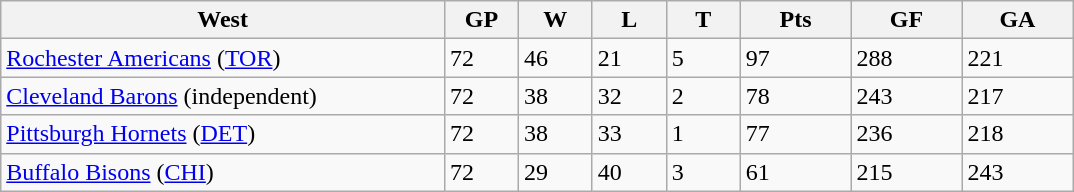<table class="wikitable">
<tr>
<th bgcolor="#DDDDFF" width="30%">West</th>
<th bgcolor="#DDDDFF" width="5%">GP</th>
<th bgcolor="#DDDDFF" width="5%">W</th>
<th bgcolor="#DDDDFF" width="5%">L</th>
<th bgcolor="#DDDDFF" width="5%">T</th>
<th bgcolor="#DDDDFF" width="7.5%">Pts</th>
<th bgcolor="#DDDDFF" width="7.5%">GF</th>
<th bgcolor="#DDDDFF" width="7.5%">GA</th>
</tr>
<tr>
<td><a href='#'>Rochester Americans</a> (<a href='#'>TOR</a>)</td>
<td>72</td>
<td>46</td>
<td>21</td>
<td>5</td>
<td>97</td>
<td>288</td>
<td>221</td>
</tr>
<tr>
<td><a href='#'>Cleveland Barons</a> (independent)</td>
<td>72</td>
<td>38</td>
<td>32</td>
<td>2</td>
<td>78</td>
<td>243</td>
<td>217</td>
</tr>
<tr>
<td><a href='#'>Pittsburgh Hornets</a> (<a href='#'>DET</a>)</td>
<td>72</td>
<td>38</td>
<td>33</td>
<td>1</td>
<td>77</td>
<td>236</td>
<td>218</td>
</tr>
<tr>
<td><a href='#'>Buffalo Bisons</a> (<a href='#'>CHI</a>)</td>
<td>72</td>
<td>29</td>
<td>40</td>
<td>3</td>
<td>61</td>
<td>215</td>
<td>243</td>
</tr>
</table>
